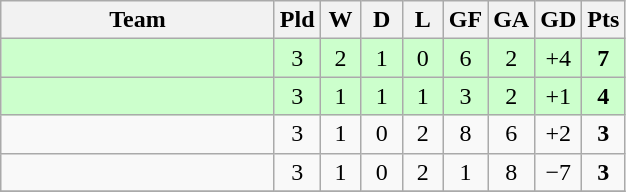<table class="wikitable" style="text-align: center;">
<tr>
<th width="175">Team</th>
<th width="20">Pld</th>
<th width="20">W</th>
<th width="20">D</th>
<th width="20">L</th>
<th width="20">GF</th>
<th width="20">GA</th>
<th width="20">GD</th>
<th width="20">Pts</th>
</tr>
<tr bgcolor="#ccffcc">
<td align=left></td>
<td>3</td>
<td>2</td>
<td>1</td>
<td>0</td>
<td>6</td>
<td>2</td>
<td>+4</td>
<td><strong>7</strong></td>
</tr>
<tr bgcolor="#ccffcc">
<td align=left></td>
<td>3</td>
<td>1</td>
<td>1</td>
<td>1</td>
<td>3</td>
<td>2</td>
<td>+1</td>
<td><strong>4</strong></td>
</tr>
<tr>
<td align=left></td>
<td>3</td>
<td>1</td>
<td>0</td>
<td>2</td>
<td>8</td>
<td>6</td>
<td>+2</td>
<td><strong>3</strong></td>
</tr>
<tr>
<td align=left></td>
<td>3</td>
<td>1</td>
<td>0</td>
<td>2</td>
<td>1</td>
<td>8</td>
<td>−7</td>
<td><strong>3</strong></td>
</tr>
<tr>
</tr>
</table>
